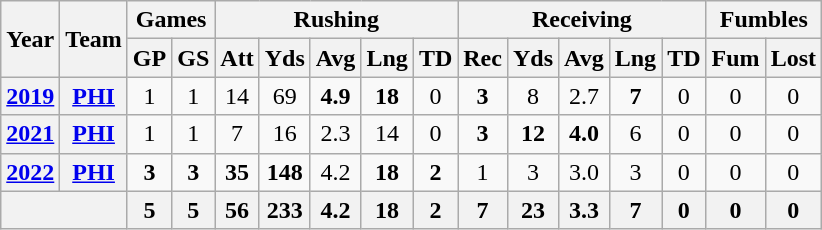<table class="wikitable" style="text-align:center">
<tr>
<th rowspan="2">Year</th>
<th rowspan="2">Team</th>
<th colspan="2">Games</th>
<th colspan="5">Rushing</th>
<th colspan="5">Receiving</th>
<th colspan="2">Fumbles</th>
</tr>
<tr>
<th>GP</th>
<th>GS</th>
<th>Att</th>
<th>Yds</th>
<th>Avg</th>
<th>Lng</th>
<th>TD</th>
<th>Rec</th>
<th>Yds</th>
<th>Avg</th>
<th>Lng</th>
<th>TD</th>
<th>Fum</th>
<th>Lost</th>
</tr>
<tr>
<th><a href='#'>2019</a></th>
<th><a href='#'>PHI</a></th>
<td>1</td>
<td>1</td>
<td>14</td>
<td>69</td>
<td><strong>4.9</strong></td>
<td><strong>18</strong></td>
<td>0</td>
<td><strong>3</strong></td>
<td>8</td>
<td>2.7</td>
<td><strong>7</strong></td>
<td>0</td>
<td>0</td>
<td>0</td>
</tr>
<tr>
<th><a href='#'>2021</a></th>
<th><a href='#'>PHI</a></th>
<td>1</td>
<td>1</td>
<td>7</td>
<td>16</td>
<td>2.3</td>
<td>14</td>
<td>0</td>
<td><strong>3</strong></td>
<td><strong>12</strong></td>
<td><strong>4.0</strong></td>
<td>6</td>
<td>0</td>
<td>0</td>
<td>0</td>
</tr>
<tr>
<th><a href='#'>2022</a></th>
<th><a href='#'>PHI</a></th>
<td><strong>3</strong></td>
<td><strong>3</strong></td>
<td><strong>35</strong></td>
<td><strong>148</strong></td>
<td>4.2</td>
<td><strong>18</strong></td>
<td><strong>2</strong></td>
<td>1</td>
<td>3</td>
<td>3.0</td>
<td>3</td>
<td>0</td>
<td>0</td>
<td>0</td>
</tr>
<tr>
<th colspan="2"></th>
<th>5</th>
<th>5</th>
<th>56</th>
<th>233</th>
<th>4.2</th>
<th>18</th>
<th>2</th>
<th>7</th>
<th>23</th>
<th>3.3</th>
<th>7</th>
<th>0</th>
<th>0</th>
<th>0</th>
</tr>
</table>
